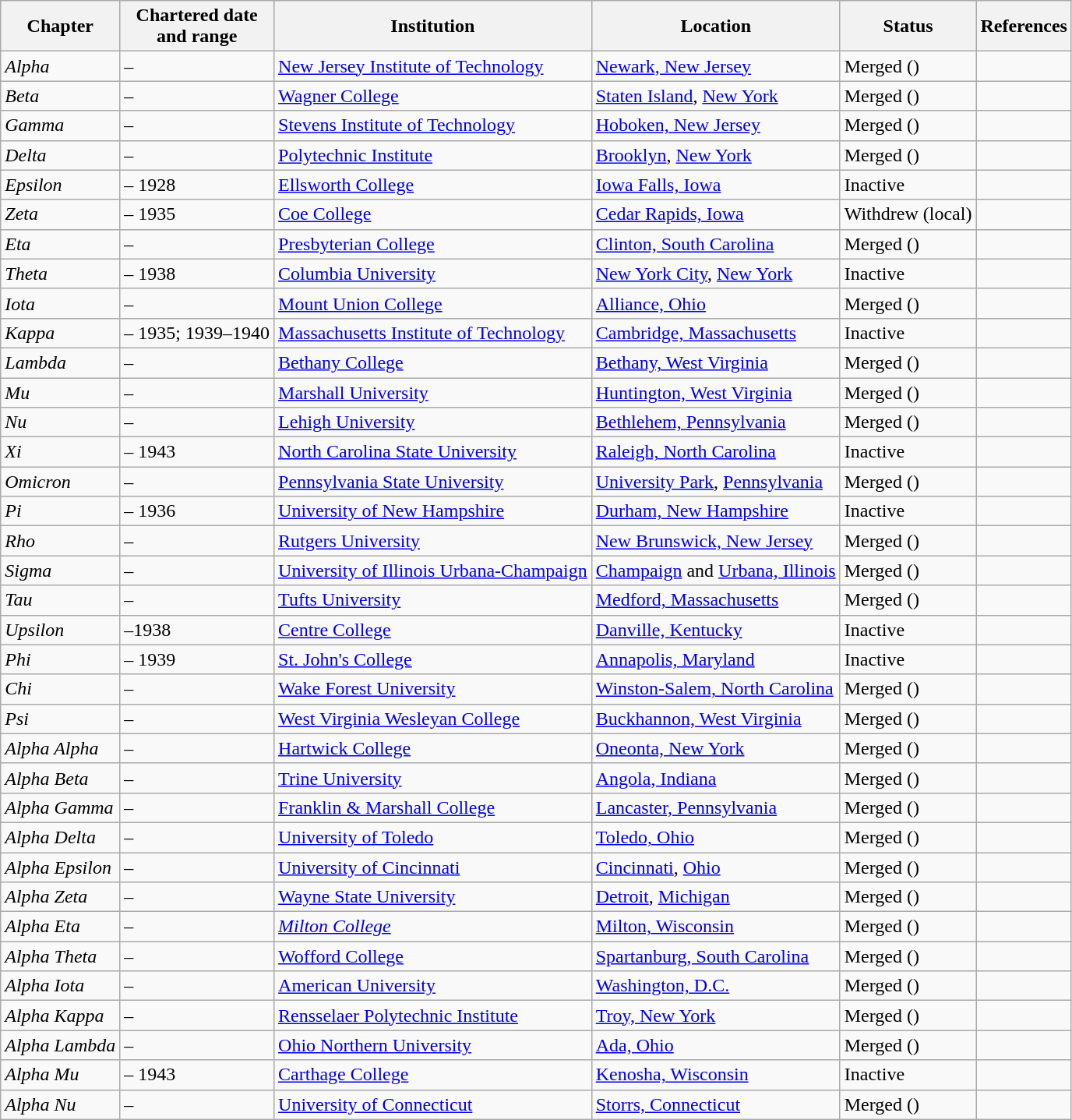<table class="wikitable sortable">
<tr>
<th>Chapter</th>
<th>Chartered date<br>and range</th>
<th>Institution</th>
<th>Location</th>
<th>Status</th>
<th>References</th>
</tr>
<tr>
<td><em>Alpha</em></td>
<td> – </td>
<td><a href='#'>New Jersey Institute of Technology</a></td>
<td><a href='#'>Newark, New Jersey</a></td>
<td>Merged (<strong></strong>)</td>
<td></td>
</tr>
<tr>
<td><em>Beta</em></td>
<td> – </td>
<td><a href='#'>Wagner College</a></td>
<td><a href='#'>Staten Island</a>, <a href='#'>New York</a></td>
<td>Merged (<strong></strong>)</td>
<td></td>
</tr>
<tr>
<td><em>Gamma</em></td>
<td> – </td>
<td><a href='#'>Stevens Institute of Technology</a></td>
<td><a href='#'>Hoboken, New Jersey</a></td>
<td>Merged (<strong></strong>)</td>
<td></td>
</tr>
<tr>
<td><em>Delta</em></td>
<td> – </td>
<td><a href='#'>Polytechnic Institute</a></td>
<td><a href='#'>Brooklyn</a>, <a href='#'>New York</a></td>
<td>Merged (<strong></strong>)</td>
<td></td>
</tr>
<tr>
<td><em>Epsilon</em></td>
<td> – 1928</td>
<td><a href='#'>Ellsworth College</a></td>
<td><a href='#'>Iowa Falls, Iowa</a></td>
<td>Inactive</td>
<td></td>
</tr>
<tr>
<td><em>Zeta</em></td>
<td> – 1935</td>
<td><a href='#'>Coe College</a></td>
<td><a href='#'>Cedar Rapids, Iowa</a></td>
<td>Withdrew (local)</td>
<td></td>
</tr>
<tr>
<td><em>Eta</em></td>
<td> – </td>
<td><a href='#'>Presbyterian College</a></td>
<td><a href='#'>Clinton, South Carolina</a></td>
<td>Merged (<strong></strong>)</td>
<td></td>
</tr>
<tr>
<td><em>Theta</em></td>
<td> – 1938</td>
<td><a href='#'>Columbia University</a></td>
<td><a href='#'>New York City</a>, <a href='#'>New York</a></td>
<td>Inactive</td>
<td></td>
</tr>
<tr>
<td><em>Iota</em></td>
<td> – </td>
<td><a href='#'>Mount Union College</a></td>
<td><a href='#'>Alliance, Ohio</a></td>
<td>Merged (<strong></strong>)</td>
<td></td>
</tr>
<tr>
<td><em>Kappa</em></td>
<td> – 1935; 1939–1940</td>
<td><a href='#'>Massachusetts Institute of Technology</a></td>
<td><a href='#'>Cambridge, Massachusetts</a></td>
<td>Inactive</td>
<td></td>
</tr>
<tr>
<td><em>Lambda</em></td>
<td> – </td>
<td><a href='#'>Bethany College</a></td>
<td><a href='#'>Bethany, West Virginia</a></td>
<td>Merged (<strong></strong>)</td>
<td></td>
</tr>
<tr>
<td><em>Mu</em></td>
<td> – </td>
<td><a href='#'>Marshall University</a></td>
<td><a href='#'>Huntington, West Virginia</a></td>
<td>Merged (<strong></strong>)</td>
<td></td>
</tr>
<tr>
<td><em>Nu</em></td>
<td> – </td>
<td><a href='#'>Lehigh University</a></td>
<td><a href='#'>Bethlehem, Pennsylvania</a></td>
<td>Merged (<strong></strong>)</td>
<td></td>
</tr>
<tr>
<td><em>Xi</em></td>
<td> – 1943</td>
<td><a href='#'>North Carolina State University</a></td>
<td><a href='#'>Raleigh, North Carolina</a></td>
<td>Inactive</td>
<td></td>
</tr>
<tr>
<td><em>Omicron</em></td>
<td> – </td>
<td><a href='#'>Pennsylvania State University</a></td>
<td><a href='#'>University Park</a>, <a href='#'>Pennsylvania</a></td>
<td>Merged (<strong></strong>)</td>
<td></td>
</tr>
<tr>
<td><em>Pi</em></td>
<td> – 1936</td>
<td><a href='#'>University of New Hampshire</a></td>
<td><a href='#'>Durham, New Hampshire</a></td>
<td>Inactive</td>
<td></td>
</tr>
<tr>
<td><em>Rho</em></td>
<td> – </td>
<td><a href='#'>Rutgers University</a></td>
<td><a href='#'>New Brunswick, New Jersey</a></td>
<td>Merged (<strong></strong>)</td>
<td></td>
</tr>
<tr>
<td><em>Sigma</em></td>
<td> – </td>
<td><a href='#'>University of Illinois Urbana-Champaign</a></td>
<td><a href='#'>Champaign</a> and <a href='#'>Urbana, Illinois</a></td>
<td>Merged (<strong></strong>)</td>
<td></td>
</tr>
<tr>
<td><em>Tau</em></td>
<td> – </td>
<td><a href='#'>Tufts University</a></td>
<td><a href='#'>Medford, Massachusetts</a></td>
<td>Merged (<strong></strong>)</td>
<td></td>
</tr>
<tr>
<td><em>Upsilon</em></td>
<td> –1938</td>
<td><a href='#'>Centre College</a></td>
<td><a href='#'>Danville, Kentucky</a></td>
<td>Inactive</td>
<td></td>
</tr>
<tr>
<td><em>Phi</em></td>
<td> – 1939</td>
<td><a href='#'>St. John's College</a></td>
<td><a href='#'>Annapolis, Maryland</a></td>
<td>Inactive</td>
<td></td>
</tr>
<tr>
<td><em>Chi</em></td>
<td> – </td>
<td><a href='#'>Wake Forest University</a></td>
<td><a href='#'>Winston-Salem, North Carolina</a></td>
<td>Merged (<strong></strong>)</td>
<td></td>
</tr>
<tr>
<td><em>Psi</em></td>
<td> – </td>
<td><a href='#'>West Virginia Wesleyan College</a></td>
<td><a href='#'>Buckhannon, West Virginia</a></td>
<td>Merged (<strong></strong>)</td>
<td></td>
</tr>
<tr>
<td><em>Alpha Alpha</em></td>
<td> – </td>
<td><a href='#'>Hartwick College</a></td>
<td><a href='#'>Oneonta, New York</a></td>
<td>Merged (<strong></strong>)</td>
<td></td>
</tr>
<tr>
<td><em>Alpha Beta</em></td>
<td> – </td>
<td><a href='#'>Trine University</a></td>
<td><a href='#'>Angola, Indiana</a></td>
<td>Merged (<strong></strong>)</td>
<td></td>
</tr>
<tr>
<td><em>Alpha Gamma</em></td>
<td> – </td>
<td><a href='#'>Franklin & Marshall College</a></td>
<td><a href='#'>Lancaster, Pennsylvania</a></td>
<td>Merged (<strong></strong>)</td>
<td></td>
</tr>
<tr>
<td><em>Alpha Delta</em></td>
<td> – </td>
<td><a href='#'>University of Toledo</a></td>
<td><a href='#'>Toledo, Ohio</a></td>
<td>Merged (<strong></strong>)</td>
<td></td>
</tr>
<tr>
<td><em>Alpha Epsilon</em></td>
<td> – </td>
<td><a href='#'>University of Cincinnati</a></td>
<td><a href='#'>Cincinnati</a>, <a href='#'>Ohio</a></td>
<td>Merged (<strong></strong>)</td>
<td></td>
</tr>
<tr>
<td><em>Alpha Zeta</em></td>
<td> – </td>
<td><a href='#'>Wayne State University</a></td>
<td><a href='#'>Detroit</a>, <a href='#'>Michigan</a></td>
<td>Merged (<strong></strong>)</td>
<td></td>
</tr>
<tr>
<td><em>Alpha Eta</em></td>
<td> – </td>
<td><em><a href='#'>Milton College</a></em></td>
<td><a href='#'>Milton, Wisconsin</a></td>
<td>Merged (<strong></strong>)</td>
<td></td>
</tr>
<tr>
<td><em>Alpha Theta</em></td>
<td> – </td>
<td><a href='#'>Wofford College</a></td>
<td><a href='#'>Spartanburg, South Carolina</a></td>
<td>Merged (<strong></strong>)</td>
<td></td>
</tr>
<tr>
<td><em>Alpha Iota</em></td>
<td> – </td>
<td><a href='#'>American University</a></td>
<td><a href='#'>Washington, D.C.</a></td>
<td>Merged (<strong></strong>)</td>
<td></td>
</tr>
<tr>
<td><em>Alpha Kappa</em></td>
<td> – </td>
<td><a href='#'>Rensselaer Polytechnic Institute</a></td>
<td><a href='#'>Troy, New York</a></td>
<td>Merged (<strong></strong>)</td>
<td></td>
</tr>
<tr>
<td><em>Alpha Lambda</em></td>
<td> – </td>
<td><a href='#'>Ohio Northern University</a></td>
<td><a href='#'>Ada, Ohio</a></td>
<td>Merged (<strong></strong>)</td>
<td></td>
</tr>
<tr>
<td><em>Alpha Mu</em></td>
<td> – 1943</td>
<td><a href='#'>Carthage College</a></td>
<td><a href='#'>Kenosha, Wisconsin</a></td>
<td>Inactive</td>
<td></td>
</tr>
<tr>
<td><em>Alpha Nu</em></td>
<td> – </td>
<td><a href='#'>University of Connecticut</a></td>
<td><a href='#'>Storrs, Connecticut</a></td>
<td>Merged (<strong></strong>)</td>
<td></td>
</tr>
</table>
